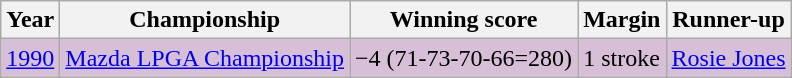<table class="wikitable">
<tr>
<th>Year</th>
<th>Championship</th>
<th>Winning score</th>
<th>Margin</th>
<th>Runner-up</th>
</tr>
<tr style="background:#D8BFD8;">
<td><a href='#'>1990</a></td>
<td><a href='#'>Mazda LPGA Championship</a></td>
<td>−4 (71-73-70-66=280)</td>
<td>1 stroke</td>
<td> <a href='#'>Rosie Jones</a></td>
</tr>
</table>
